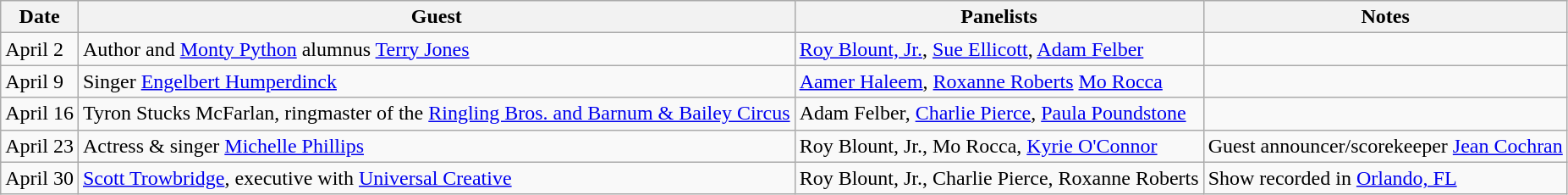<table class="wikitable">
<tr>
<th>Date</th>
<th>Guest</th>
<th>Panelists</th>
<th>Notes</th>
</tr>
<tr>
<td>April 2</td>
<td>Author and <a href='#'>Monty Python</a> alumnus <a href='#'>Terry Jones</a></td>
<td><a href='#'>Roy Blount, Jr.</a>, <a href='#'>Sue Ellicott</a>, <a href='#'>Adam Felber</a></td>
<td></td>
</tr>
<tr>
<td>April 9</td>
<td>Singer <a href='#'>Engelbert Humperdinck</a></td>
<td><a href='#'>Aamer Haleem</a>, <a href='#'>Roxanne Roberts</a> <a href='#'>Mo Rocca</a></td>
<td></td>
</tr>
<tr>
<td>April 16</td>
<td>Tyron Stucks McFarlan, ringmaster of the <a href='#'>Ringling Bros. and Barnum & Bailey Circus</a></td>
<td>Adam Felber, <a href='#'>Charlie Pierce</a>, <a href='#'>Paula Poundstone</a></td>
<td></td>
</tr>
<tr>
<td>April 23</td>
<td>Actress & singer <a href='#'>Michelle Phillips</a></td>
<td>Roy Blount, Jr., Mo Rocca, <a href='#'>Kyrie O'Connor</a></td>
<td>Guest announcer/scorekeeper <a href='#'>Jean Cochran</a></td>
</tr>
<tr>
<td>April 30</td>
<td><a href='#'>Scott Trowbridge</a>, executive with <a href='#'>Universal Creative</a></td>
<td>Roy Blount, Jr., Charlie Pierce, Roxanne Roberts</td>
<td>Show recorded in <a href='#'>Orlando, FL</a> </td>
</tr>
</table>
